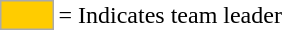<table>
<tr>
<td style="background-color:#FFCC00; border:1px solid #aaaaaa; width:2em;"></td>
<td>= Indicates team leader</td>
</tr>
</table>
